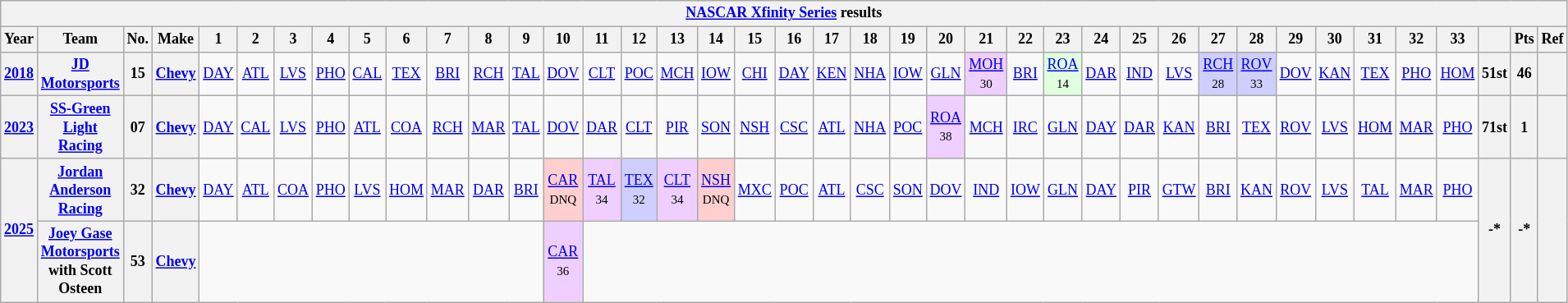<table class="wikitable" style="text-align:center; font-size:75%">
<tr>
<th colspan=42><a href='#'>NASCAR Xfinity Series</a> results</th>
</tr>
<tr>
<th>Year</th>
<th>Team</th>
<th>No.</th>
<th>Make</th>
<th>1</th>
<th>2</th>
<th>3</th>
<th>4</th>
<th>5</th>
<th>6</th>
<th>7</th>
<th>8</th>
<th>9</th>
<th>10</th>
<th>11</th>
<th>12</th>
<th>13</th>
<th>14</th>
<th>15</th>
<th>16</th>
<th>17</th>
<th>18</th>
<th>19</th>
<th>20</th>
<th>21</th>
<th>22</th>
<th>23</th>
<th>24</th>
<th>25</th>
<th>26</th>
<th>27</th>
<th>28</th>
<th>29</th>
<th>30</th>
<th>31</th>
<th>32</th>
<th>33</th>
<th></th>
<th>Pts</th>
<th>Ref</th>
</tr>
<tr>
<th><a href='#'>2018</a></th>
<th><a href='#'>JD Motorsports</a></th>
<th>15</th>
<th><a href='#'>Chevy</a></th>
<td><a href='#'>DAY</a></td>
<td><a href='#'>ATL</a></td>
<td><a href='#'>LVS</a></td>
<td><a href='#'>PHO</a></td>
<td><a href='#'>CAL</a></td>
<td><a href='#'>TEX</a></td>
<td><a href='#'>BRI</a></td>
<td><a href='#'>RCH</a></td>
<td><a href='#'>TAL</a></td>
<td><a href='#'>DOV</a></td>
<td><a href='#'>CLT</a></td>
<td><a href='#'>POC</a></td>
<td><a href='#'>MCH</a></td>
<td><a href='#'>IOW</a></td>
<td><a href='#'>CHI</a></td>
<td><a href='#'>DAY</a></td>
<td><a href='#'>KEN</a></td>
<td><a href='#'>NHA</a></td>
<td><a href='#'>IOW</a></td>
<td><a href='#'>GLN</a></td>
<td style="background:#EFCFFF;"><a href='#'>MOH</a><br><small>30</small></td>
<td><a href='#'>BRI</a></td>
<td style="background:#DFFFDF;"><a href='#'>ROA</a><br><small>14</small></td>
<td><a href='#'>DAR</a></td>
<td><a href='#'>IND</a></td>
<td><a href='#'>LVS</a></td>
<td style="background:#CFCFFF;"><a href='#'>RCH</a><br><small>28</small></td>
<td style="background:#CFCFFF;"><a href='#'>ROV</a><br><small>33</small></td>
<td><a href='#'>DOV</a></td>
<td><a href='#'>KAN</a></td>
<td><a href='#'>TEX</a></td>
<td><a href='#'>PHO</a></td>
<td><a href='#'>HOM</a></td>
<th>51st</th>
<th>46</th>
<th></th>
</tr>
<tr>
<th><a href='#'>2023</a></th>
<th><a href='#'>SS-Green Light Racing</a></th>
<th>07</th>
<th><a href='#'>Chevy</a></th>
<td><a href='#'>DAY</a></td>
<td><a href='#'>CAL</a></td>
<td><a href='#'>LVS</a></td>
<td><a href='#'>PHO</a></td>
<td><a href='#'>ATL</a></td>
<td><a href='#'>COA</a></td>
<td><a href='#'>RCH</a></td>
<td><a href='#'>MAR</a></td>
<td><a href='#'>TAL</a></td>
<td><a href='#'>DOV</a></td>
<td><a href='#'>DAR</a></td>
<td><a href='#'>CLT</a></td>
<td><a href='#'>PIR</a></td>
<td><a href='#'>SON</a></td>
<td><a href='#'>NSH</a></td>
<td><a href='#'>CSC</a></td>
<td><a href='#'>ATL</a></td>
<td><a href='#'>NHA</a></td>
<td><a href='#'>POC</a></td>
<td style="background:#EFCFFF;"><a href='#'>ROA</a><br><small>38</small></td>
<td><a href='#'>MCH</a></td>
<td><a href='#'>IRC</a></td>
<td><a href='#'>GLN</a></td>
<td><a href='#'>DAY</a></td>
<td><a href='#'>DAR</a></td>
<td><a href='#'>KAN</a></td>
<td><a href='#'>BRI</a></td>
<td><a href='#'>TEX</a></td>
<td><a href='#'>ROV</a></td>
<td><a href='#'>LVS</a></td>
<td><a href='#'>HOM</a></td>
<td><a href='#'>MAR</a></td>
<td><a href='#'>PHO</a></td>
<th>71st</th>
<th>1</th>
<th></th>
</tr>
<tr>
<th rowspan="2"><a href='#'>2025</a></th>
<th><a href='#'>Jordan Anderson Racing</a></th>
<th>32</th>
<th><a href='#'>Chevy</a></th>
<td><a href='#'>DAY</a></td>
<td><a href='#'>ATL</a></td>
<td><a href='#'>COA</a></td>
<td><a href='#'>PHO</a></td>
<td><a href='#'>LVS</a></td>
<td><a href='#'>HOM</a></td>
<td><a href='#'>MAR</a></td>
<td><a href='#'>DAR</a></td>
<td><a href='#'>BRI</a></td>
<td style="background:#FFCFCF;"><a href='#'>CAR</a><br><small>DNQ</small></td>
<td style="background:#EFCFFF;"><a href='#'>TAL</a><br><small>34</small></td>
<td style="background:#CFCFFF;"><a href='#'>TEX</a><br><small>32</small></td>
<td style="background:#EFCFFF;"><a href='#'>CLT</a><br><small>34</small></td>
<td style="background:#FFCFCF;"><a href='#'>NSH</a><br><small>DNQ</small></td>
<td><a href='#'>MXC</a></td>
<td><a href='#'>POC</a></td>
<td><a href='#'>ATL</a></td>
<td><a href='#'>CSC</a></td>
<td><a href='#'>SON</a></td>
<td><a href='#'>DOV</a></td>
<td><a href='#'>IND</a></td>
<td><a href='#'>IOW</a></td>
<td><a href='#'>GLN</a></td>
<td><a href='#'>DAY</a></td>
<td><a href='#'>PIR</a></td>
<td><a href='#'>GTW</a></td>
<td><a href='#'>BRI</a></td>
<td><a href='#'>KAN</a></td>
<td><a href='#'>ROV</a></td>
<td><a href='#'>LVS</a></td>
<td><a href='#'>TAL</a></td>
<td><a href='#'>MAR</a></td>
<td><a href='#'>PHO</a></td>
<th rowspan="2">-*</th>
<th rowspan="2">-*</th>
<th rowspan="2"></th>
</tr>
<tr>
<th><a href='#'>Joey Gase Motorsports</a> with Scott Osteen</th>
<th>53</th>
<th><a href='#'>Chevy</a></th>
<td colspan=9></td>
<td style="background:#EFCFFF;"><a href='#'>CAR</a><br><small>36</small></td>
<td colspan=23></td>
</tr>
</table>
